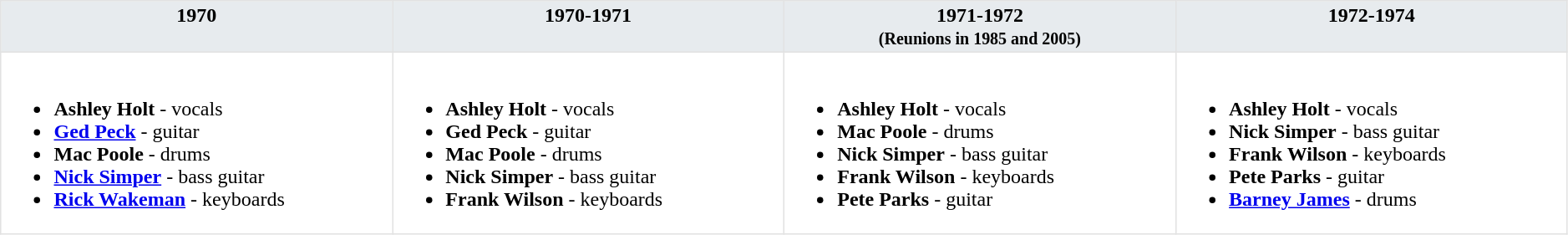<table class="toccolours" border=1 cellpadding=2 cellspacing=0 style="float: width: 375px; margin: 0 0 1em 1em; border-collapse: collapse; border: 1px solid #E2E2E2;" width=99%>
<tr>
<th bgcolor="#E7EBEE" valign=top width=25%>1970</th>
<th bgcolor="#E7EBEE" valign=top width=25%>1970-1971</th>
<th bgcolor="#E7EBEE" valign=top width=25%>1971-1972<br><small>(Reunions in 1985 and 2005)</small></th>
<th bgcolor="#E7EBEE" valign=top width=25%>1972-1974</th>
</tr>
<tr>
<td valign=top><br><ul><li><strong>Ashley Holt</strong> - vocals</li><li><strong><a href='#'>Ged Peck</a></strong> - guitar</li><li><strong>Mac Poole</strong> - drums</li><li><strong><a href='#'>Nick Simper</a></strong> - bass guitar</li><li><strong><a href='#'>Rick Wakeman</a></strong> - keyboards</li></ul></td>
<td valign=top><br><ul><li><strong>Ashley Holt</strong> - vocals</li><li><strong>Ged Peck</strong> - guitar</li><li><strong>Mac Poole</strong> - drums</li><li><strong>Nick Simper</strong> - bass guitar</li><li><strong>Frank Wilson</strong> - keyboards</li></ul></td>
<td valign=top><br><ul><li><strong>Ashley Holt</strong> - vocals</li><li><strong>Mac Poole</strong> - drums</li><li><strong>Nick Simper</strong> - bass guitar</li><li><strong>Frank Wilson</strong> - keyboards</li><li><strong>Pete Parks</strong> - guitar</li></ul></td>
<td valign=top><br><ul><li><strong>Ashley Holt</strong> - vocals</li><li><strong>Nick Simper</strong> - bass guitar</li><li><strong>Frank Wilson</strong> - keyboards</li><li><strong>Pete Parks</strong> - guitar</li><li><strong><a href='#'>Barney James</a></strong> - drums</li></ul></td>
</tr>
</table>
